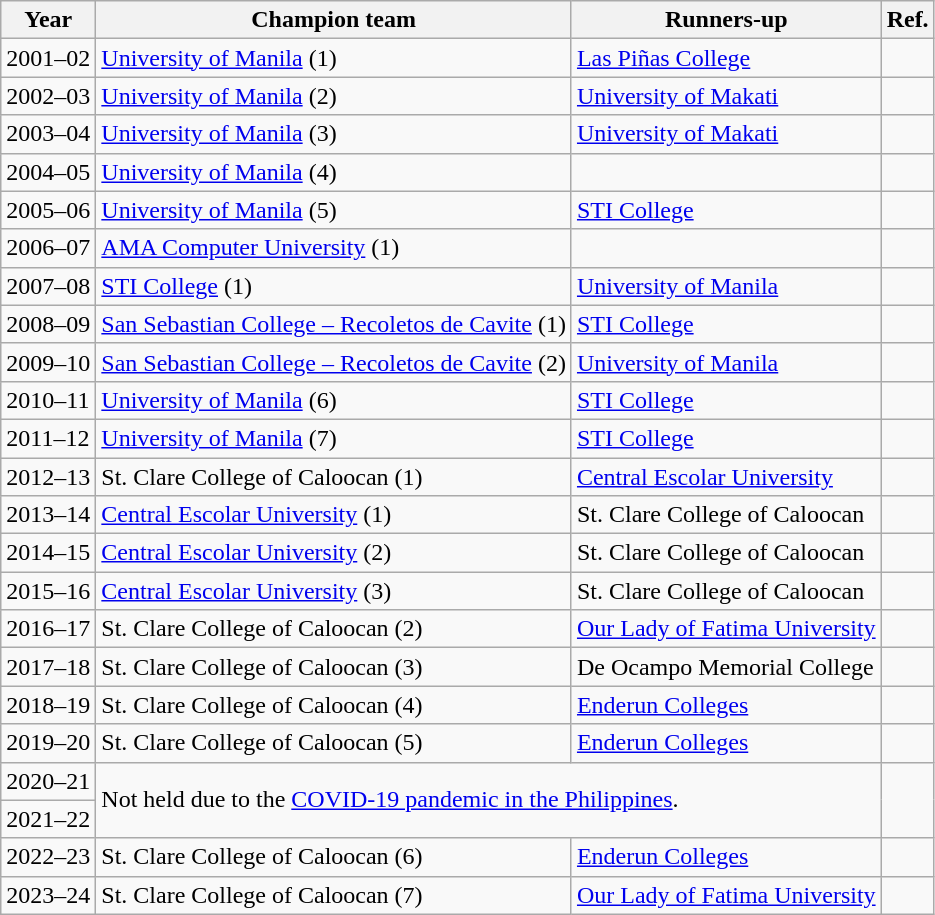<table class="wikitable">
<tr>
<th>Year</th>
<th>Champion team</th>
<th>Runners-up</th>
<th>Ref.</th>
</tr>
<tr>
<td>2001–02</td>
<td><a href='#'>University of Manila</a> (1)</td>
<td><a href='#'>Las Piñas College</a></td>
<td></td>
</tr>
<tr>
<td>2002–03</td>
<td><a href='#'>University of Manila</a> (2)</td>
<td><a href='#'>University of Makati</a></td>
<td></td>
</tr>
<tr>
<td>2003–04</td>
<td><a href='#'>University of Manila</a> (3)</td>
<td><a href='#'>University of Makati</a></td>
<td></td>
</tr>
<tr>
<td>2004–05</td>
<td><a href='#'>University of Manila</a> (4)</td>
<td></td>
<td></td>
</tr>
<tr>
<td>2005–06</td>
<td><a href='#'>University of Manila</a> (5)</td>
<td><a href='#'>STI College</a></td>
<td></td>
</tr>
<tr>
<td>2006–07</td>
<td><a href='#'>AMA Computer University</a> (1)</td>
<td></td>
<td></td>
</tr>
<tr>
<td>2007–08</td>
<td><a href='#'>STI College</a> (1)</td>
<td><a href='#'>University of Manila</a></td>
<td></td>
</tr>
<tr>
<td>2008–09</td>
<td><a href='#'>San Sebastian College – Recoletos de Cavite</a> (1)</td>
<td><a href='#'>STI College</a></td>
<td></td>
</tr>
<tr>
<td>2009–10</td>
<td><a href='#'>San Sebastian College – Recoletos de Cavite</a> (2)</td>
<td><a href='#'>University of Manila</a></td>
<td></td>
</tr>
<tr>
<td>2010–11</td>
<td><a href='#'>University of Manila</a> (6)</td>
<td><a href='#'>STI College</a></td>
<td></td>
</tr>
<tr>
<td>2011–12</td>
<td><a href='#'>University of Manila</a> (7)</td>
<td><a href='#'>STI College</a></td>
<td></td>
</tr>
<tr>
<td>2012–13</td>
<td>St. Clare College of Caloocan (1)</td>
<td><a href='#'>Central Escolar University</a></td>
<td></td>
</tr>
<tr>
<td>2013–14</td>
<td><a href='#'>Central Escolar University</a> (1)</td>
<td>St. Clare College of Caloocan</td>
<td></td>
</tr>
<tr>
<td>2014–15</td>
<td><a href='#'>Central Escolar University</a> (2)</td>
<td>St. Clare College of Caloocan</td>
<td></td>
</tr>
<tr>
<td>2015–16</td>
<td><a href='#'>Central Escolar University</a> (3)</td>
<td>St. Clare College of Caloocan</td>
<td></td>
</tr>
<tr>
<td>2016–17</td>
<td>St. Clare College of Caloocan (2)</td>
<td><a href='#'>Our Lady of Fatima University</a></td>
<td></td>
</tr>
<tr>
<td>2017–18</td>
<td>St. Clare College of Caloocan (3)</td>
<td>De Ocampo Memorial College</td>
<td></td>
</tr>
<tr>
<td>2018–19</td>
<td>St. Clare College of Caloocan (4)</td>
<td><a href='#'>Enderun Colleges</a></td>
<td></td>
</tr>
<tr>
<td>2019–20</td>
<td>St. Clare College of Caloocan (5)</td>
<td><a href='#'>Enderun Colleges</a></td>
<td></td>
</tr>
<tr>
<td>2020–21</td>
<td colspan="2" rowspan="2">Not held due to the <a href='#'>COVID-19 pandemic in the Philippines</a>.</td>
<td rowspan="2"></td>
</tr>
<tr>
<td>2021–22</td>
</tr>
<tr>
<td>2022–23</td>
<td>St. Clare College of Caloocan (6)</td>
<td><a href='#'>Enderun Colleges</a></td>
<td></td>
</tr>
<tr>
<td>2023–24</td>
<td>St. Clare College of Caloocan (7)</td>
<td><a href='#'>Our Lady of Fatima University</a></td>
<td></td>
</tr>
</table>
